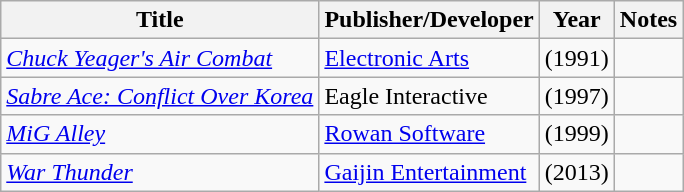<table class="wikitable sortable">
<tr>
<th>Title</th>
<th>Publisher/Developer</th>
<th>Year</th>
<th>Notes</th>
</tr>
<tr>
<td><em><a href='#'>Chuck Yeager's Air Combat</a></em></td>
<td><a href='#'>Electronic Arts</a></td>
<td>(1991)</td>
<td></td>
</tr>
<tr>
<td><em><a href='#'>Sabre Ace: Conflict Over Korea</a></em></td>
<td>Eagle Interactive</td>
<td>(1997)</td>
<td></td>
</tr>
<tr>
<td><em><a href='#'>MiG Alley</a></em></td>
<td><a href='#'>Rowan Software</a></td>
<td>(1999)</td>
<td></td>
</tr>
<tr>
<td><em><a href='#'>War Thunder</a></em></td>
<td><a href='#'>Gaijin Entertainment</a></td>
<td>(2013)</td>
<td></td>
</tr>
</table>
